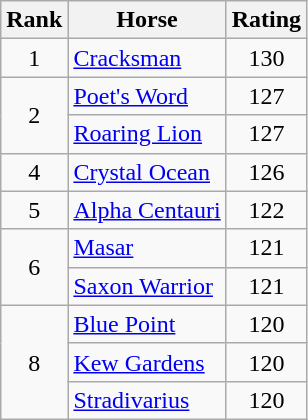<table class="wikitable">
<tr>
<th>Rank</th>
<th>Horse</th>
<th>Rating</th>
</tr>
<tr>
<td align=center>1</td>
<td><a href='#'>Cracksman</a></td>
<td align=center>130</td>
</tr>
<tr>
<td rowspan=2 align=center>2</td>
<td><a href='#'>Poet's Word</a></td>
<td align=center>127</td>
</tr>
<tr>
<td><a href='#'>Roaring Lion</a></td>
<td align=center>127</td>
</tr>
<tr>
<td align=center>4</td>
<td><a href='#'>Crystal Ocean</a></td>
<td align=center>126</td>
</tr>
<tr>
<td align=center>5</td>
<td><a href='#'>Alpha Centauri</a></td>
<td align=center>122</td>
</tr>
<tr>
<td rowspan=2 align=center>6</td>
<td><a href='#'>Masar</a></td>
<td align=center>121</td>
</tr>
<tr>
<td><a href='#'>Saxon Warrior</a></td>
<td align=center>121</td>
</tr>
<tr>
<td rowspan=3 align=center>8</td>
<td><a href='#'>Blue Point</a></td>
<td align=center>120</td>
</tr>
<tr>
<td><a href='#'>Kew Gardens</a></td>
<td align=center>120</td>
</tr>
<tr>
<td><a href='#'>Stradivarius</a></td>
<td align=center>120</td>
</tr>
</table>
